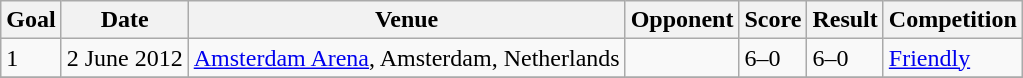<table class="wikitable">
<tr>
<th>Goal</th>
<th>Date</th>
<th>Venue</th>
<th>Opponent</th>
<th>Score</th>
<th>Result</th>
<th>Competition</th>
</tr>
<tr>
<td>1</td>
<td>2 June 2012</td>
<td><a href='#'>Amsterdam Arena</a>, Amsterdam, Netherlands</td>
<td></td>
<td>6–0</td>
<td>6–0</td>
<td><a href='#'>Friendly</a></td>
</tr>
<tr>
</tr>
</table>
